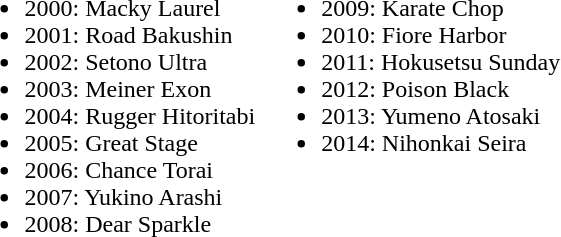<table>
<tr>
<td valign=top><br><ul><li>2000: Macky Laurel</li><li>2001: Road Bakushin</li><li>2002: Setono Ultra</li><li>2003: Meiner Exon</li><li>2004: Rugger Hitoritabi</li><li>2005: Great Stage</li><li>2006: Chance Torai</li><li>2007: Yukino Arashi</li><li>2008: Dear Sparkle</li></ul></td>
<td valign=top><br><ul><li>2009: Karate Chop</li><li>2010: Fiore Harbor</li><li>2011: Hokusetsu Sunday</li><li>2012: Poison Black</li><li>2013: Yumeno Atosaki</li><li>2014: Nihonkai Seira</li></ul></td>
</tr>
</table>
